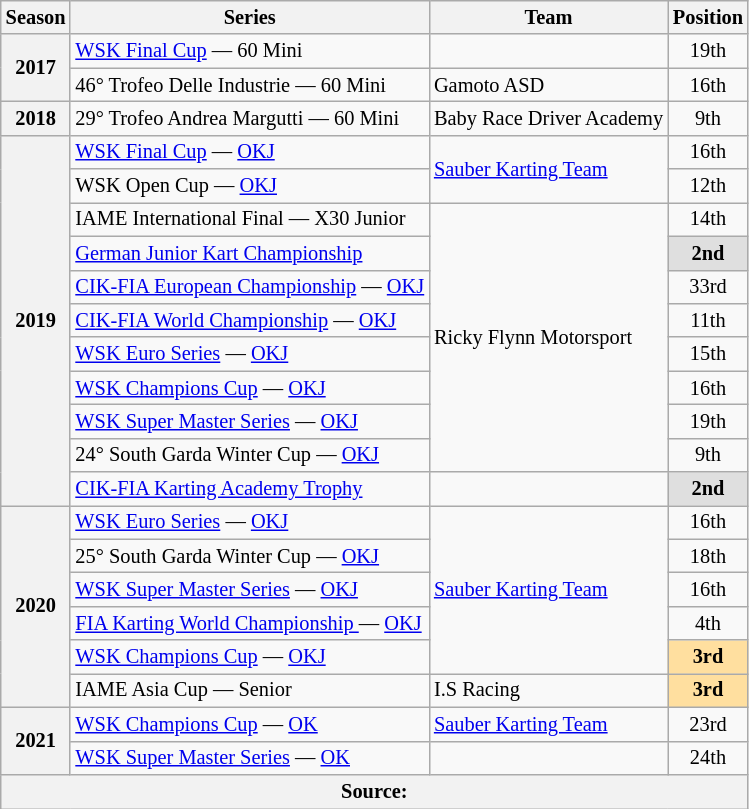<table class="wikitable" style="font-size: 85%; text-align:center">
<tr>
<th>Season</th>
<th>Series</th>
<th>Team</th>
<th>Position</th>
</tr>
<tr>
<th rowspan="2">2017</th>
<td align="left"><a href='#'>WSK Final Cup</a> — 60 Mini</td>
<td align="left"></td>
<td>19th</td>
</tr>
<tr>
<td align="left">46° Trofeo Delle Industrie — 60 Mini</td>
<td align="left">Gamoto ASD</td>
<td>16th</td>
</tr>
<tr>
<th>2018</th>
<td align="left">29° Trofeo Andrea Margutti — 60 Mini</td>
<td align="left">Baby Race Driver Academy</td>
<td>9th</td>
</tr>
<tr>
<th rowspan="11">2019</th>
<td align="left"><a href='#'>WSK Final Cup</a> — <a href='#'>OKJ</a></td>
<td rowspan="2"  align="left"><a href='#'>Sauber Karting Team</a></td>
<td>16th</td>
</tr>
<tr>
<td align="left">WSK Open Cup — <a href='#'>OKJ</a></td>
<td>12th</td>
</tr>
<tr>
<td align="left">IAME International Final — X30 Junior</td>
<td rowspan="8"  align="left">Ricky Flynn Motorsport</td>
<td>14th</td>
</tr>
<tr>
<td align="left"><a href='#'>German Junior Kart Championship</a></td>
<td style="background:#DFDFDF;"><strong>2nd</strong></td>
</tr>
<tr>
<td align="left" nowrap=""><a href='#'>CIK-FIA European Championship</a> — <a href='#'>OKJ</a></td>
<td>33rd</td>
</tr>
<tr>
<td align="left"><a href='#'>CIK-FIA World Championship</a> — <a href='#'>OKJ</a></td>
<td>11th</td>
</tr>
<tr>
<td align="left"><a href='#'>WSK Euro Series</a> — <a href='#'>OKJ</a></td>
<td>15th</td>
</tr>
<tr>
<td align="left"><a href='#'>WSK Champions Cup</a> — <a href='#'>OKJ</a></td>
<td>16th</td>
</tr>
<tr>
<td align="left"><a href='#'>WSK Super Master Series</a> — <a href='#'>OKJ</a></td>
<td>19th</td>
</tr>
<tr>
<td align="left">24° South Garda Winter Cup — <a href='#'>OKJ</a></td>
<td>9th</td>
</tr>
<tr>
<td align="left"><a href='#'>CIK-FIA Karting Academy Trophy</a></td>
<td align="left"></td>
<td style="background:#DFDFDF;"><strong>2nd</strong></td>
</tr>
<tr>
<th rowspan="6">2020</th>
<td align="left"><a href='#'>WSK Euro Series</a> — <a href='#'>OKJ</a></td>
<td rowspan="5"  align="left"><a href='#'>Sauber Karting Team</a></td>
<td>16th</td>
</tr>
<tr>
<td align="left">25° South Garda Winter Cup — <a href='#'>OKJ</a></td>
<td>18th</td>
</tr>
<tr>
<td align="left"><a href='#'>WSK Super Master Series</a> — <a href='#'>OKJ</a></td>
<td>16th</td>
</tr>
<tr>
<td align="left"><a href='#'>FIA Karting World Championship </a> — <a href='#'>OKJ</a></td>
<td>4th</td>
</tr>
<tr>
<td align="left"><a href='#'>WSK Champions Cup</a> — <a href='#'>OKJ</a></td>
<td style="background:#FFDF9F;"><strong>3rd</strong></td>
</tr>
<tr>
<td align="left">IAME Asia Cup — Senior</td>
<td align="left">I.S Racing</td>
<td style="background:#FFDF9F;"><strong>3rd</strong></td>
</tr>
<tr>
<th rowspan="2">2021</th>
<td align="left"><a href='#'>WSK Champions Cup</a> — <a href='#'>OK</a></td>
<td align="left"><a href='#'>Sauber Karting Team</a></td>
<td>23rd</td>
</tr>
<tr>
<td align="left"><a href='#'>WSK Super Master Series</a> — <a href='#'>OK</a></td>
<td align="left"></td>
<td>24th</td>
</tr>
<tr>
<th colspan="4">Source:</th>
</tr>
</table>
